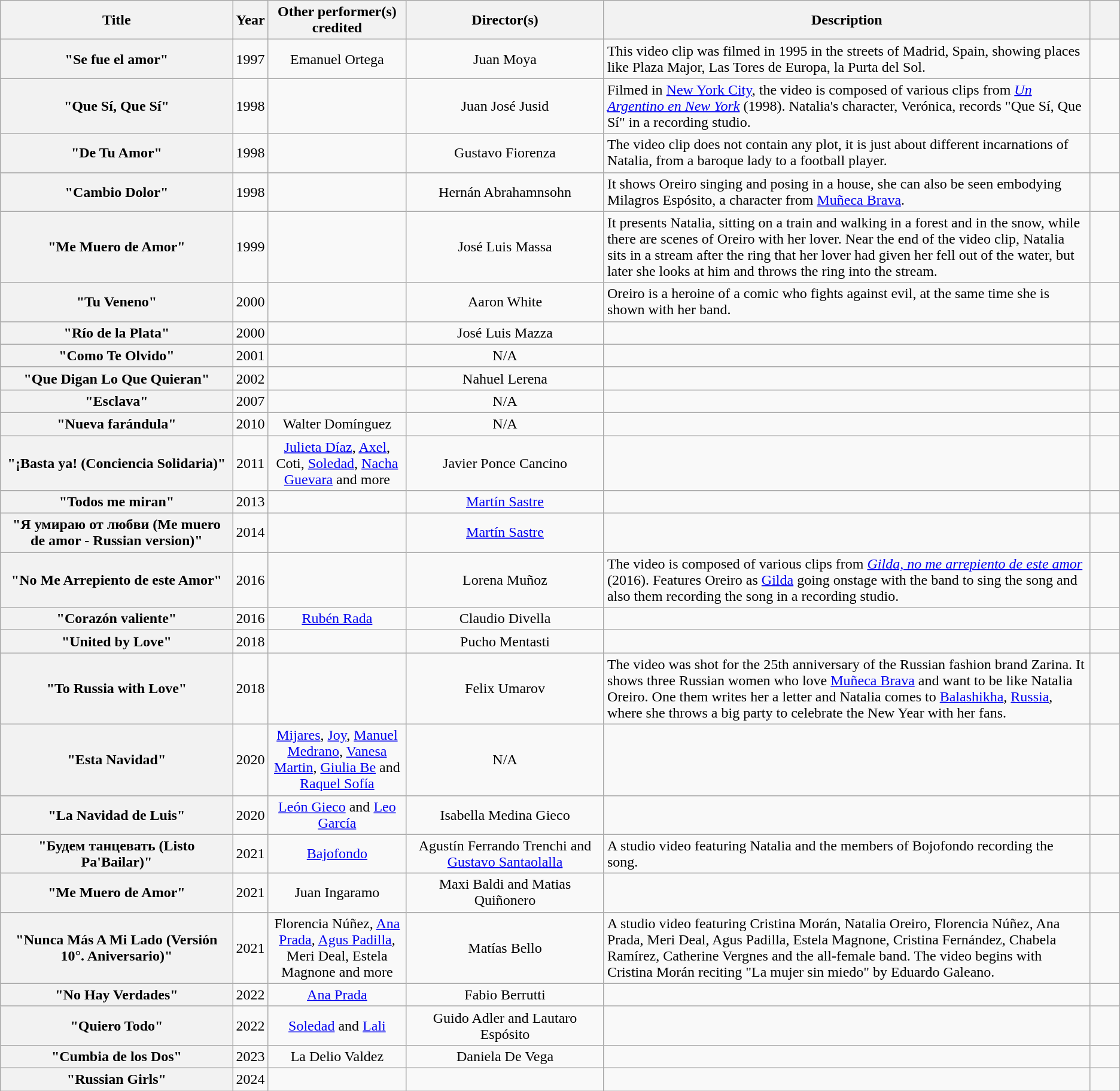<table class="wikitable sortable plainrowheaders" style="text-align:center;">
<tr>
<th scope="col" style="width:18em;">Title</th>
<th scope="col" style="width:2em;">Year</th>
<th scope="col" style="width:10em;">Other performer(s) credited</th>
<th scope="col" style="width:15em;">Director(s)</th>
<th scope="col" style="width:40em;" class="unsortable">Description</th>
<th scope="col" style="width:2em;" class="unsortable"></th>
</tr>
<tr>
<th scope="row">"Se fue el amor"</th>
<td>1997</td>
<td>Emanuel Ortega</td>
<td>Juan Moya</td>
<td style="text-align:left;">This video clip was filmed in 1995 in the streets of Madrid, Spain, showing places like Plaza Major, Las Tores de Europa, la Purta del Sol.</td>
<td></td>
</tr>
<tr>
<th scope="row">"Que Sí, Que Sí"</th>
<td>1998</td>
<td></td>
<td>Juan José Jusid</td>
<td style="text-align:left;">Filmed in <a href='#'>New York City</a>, the video is composed of various clips from <em><a href='#'>Un Argentino en New York</a></em> (1998). Natalia's character, Verónica, records "Que Sí, Que Sí" in a recording studio.</td>
<td></td>
</tr>
<tr>
<th scope="row">"De Tu Amor"</th>
<td>1998</td>
<td></td>
<td>Gustavo Fiorenza</td>
<td style="text-align:left;">The video clip does not contain any plot, it is just about different incarnations of Natalia, from a baroque lady to a football player.</td>
<td></td>
</tr>
<tr>
<th scope="row">"Cambio Dolor"</th>
<td>1998</td>
<td></td>
<td>Hernán Abrahamnsohn</td>
<td style="text-align:left;">It shows Oreiro singing and posing in a house, she can also be seen embodying Milagros Espósito, a character from <a href='#'>Muñeca Brava</a>.</td>
<td></td>
</tr>
<tr>
<th scope="row">"Me Muero de Amor"</th>
<td>1999</td>
<td></td>
<td>José Luis Massa</td>
<td style="text-align:left;">It presents Natalia, sitting on a train and walking in a forest and in the snow, while there are scenes of Oreiro with her lover. Near the end of the video clip, Natalia sits in a stream after the ring that her lover had given her fell out of the water, but later she looks at him and throws the ring into the stream.</td>
<td></td>
</tr>
<tr>
<th scope="row">"Tu Veneno"</th>
<td>2000</td>
<td></td>
<td>Aaron White</td>
<td style="text-align:left;">Oreiro is a heroine of a comic who fights against evil, at the same time she is shown with her band.</td>
<td></td>
</tr>
<tr>
<th scope="row">"Río de la Plata"</th>
<td>2000</td>
<td></td>
<td>José Luis Mazza</td>
<td style="text-align:left;"></td>
<td></td>
</tr>
<tr>
<th scope="row">"Como Te Olvido"</th>
<td>2001</td>
<td></td>
<td>N/A</td>
<td style="text-align:left;"></td>
<td></td>
</tr>
<tr>
<th scope="row">"Que Digan Lo Que Quieran"</th>
<td>2002</td>
<td></td>
<td>Nahuel Lerena</td>
<td style="text-align:left;"></td>
<td></td>
</tr>
<tr>
<th scope="row">"Esclava"</th>
<td>2007</td>
<td></td>
<td>N/A</td>
<td style="text-align:left;"></td>
<td></td>
</tr>
<tr>
<th scope="row">"Nueva farándula"</th>
<td>2010</td>
<td>Walter Domínguez</td>
<td>N/A</td>
<td style="text-align:left;"></td>
<td></td>
</tr>
<tr>
<th scope="row">"¡Basta ya! (Conciencia Solidaria)"</th>
<td>2011</td>
<td><a href='#'>Julieta Díaz</a>, <a href='#'>Axel</a>, Coti, <a href='#'>Soledad</a>, <a href='#'>Nacha Guevara</a> and more</td>
<td>Javier Ponce Cancino</td>
<td style="text-align:left;"></td>
<td></td>
</tr>
<tr>
<th scope="row">"Todos me miran"</th>
<td>2013</td>
<td></td>
<td><a href='#'>Martín Sastre</a></td>
<td style="text-align:left;"></td>
<td></td>
</tr>
<tr>
<th scope="row">"Я умираю от любви (Me muero de amor - Russian version)"</th>
<td>2014</td>
<td></td>
<td><a href='#'>Martín Sastre</a></td>
<td style="text-align:left;"></td>
<td></td>
</tr>
<tr>
<th scope="row">"No Me Arrepiento de este Amor"</th>
<td>2016</td>
<td></td>
<td>Lorena Muñoz</td>
<td style="text-align:left;">The video is composed of various clips from <em><a href='#'>Gilda, no me arrepiento de este amor</a></em> (2016). Features Oreiro as <a href='#'>Gilda</a> going onstage with the band to sing the song and also them recording the song in a recording studio.</td>
<td></td>
</tr>
<tr>
<th scope="row">"Corazón valiente"</th>
<td>2016</td>
<td><a href='#'>Rubén Rada</a></td>
<td>Claudio Divella</td>
<td style="text-align:left;"></td>
<td></td>
</tr>
<tr>
<th scope="row">"United by Love"</th>
<td>2018</td>
<td></td>
<td>Pucho Mentasti</td>
<td style="text-align:left;"></td>
<td></td>
</tr>
<tr>
<th scope="row">"To Russia with Love"</th>
<td>2018</td>
<td></td>
<td>Felix Umarov</td>
<td style="text-align:left;">The video was shot for the 25th anniversary of the Russian fashion brand Zarina. It shows three Russian women who love <a href='#'>Muñeca Brava</a> and want to be like Natalia Oreiro. One them writes her a letter and Natalia comes to <a href='#'>Balashikha</a>, <a href='#'>Russia</a>, where she throws a big party to celebrate the New Year with her fans.</td>
<td></td>
</tr>
<tr>
<th scope="row">"Esta Navidad"</th>
<td>2020</td>
<td><a href='#'>Mijares</a>, <a href='#'>Joy</a>, <a href='#'>Manuel Medrano</a>, <a href='#'>Vanesa Martin</a>, <a href='#'>Giulia Be</a> and <a href='#'>Raquel Sofía</a></td>
<td>N/A</td>
<td style="text-align:left;"></td>
<td></td>
</tr>
<tr>
<th scope="row">"La Navidad de Luis"</th>
<td>2020</td>
<td><a href='#'>León Gieco</a> and <a href='#'>Leo García</a></td>
<td>Isabella Medina Gieco</td>
<td style="text-align:left;"></td>
<td></td>
</tr>
<tr>
<th scope="row">"Будем танцевать (Listo Pa'Bailar)"</th>
<td>2021</td>
<td><a href='#'>Bajofondo</a></td>
<td>Agustín Ferrando Trenchi and <a href='#'>Gustavo Santaolalla</a></td>
<td style="text-align:left;">A studio video featuring Natalia and the members of Bojofondo recording the song.</td>
<td></td>
</tr>
<tr>
<th scope="row">"Me Muero de Amor"</th>
<td>2021</td>
<td>Juan Ingaramo</td>
<td>Maxi Baldi and Matias Quiñonero</td>
<td style="text-align:left;"></td>
<td></td>
</tr>
<tr>
<th scope="row">"Nunca Más A Mi Lado (Versión 10°. Aniversario)"</th>
<td>2021</td>
<td>Florencia Núñez, <a href='#'>Ana Prada</a>, <a href='#'>Agus Padilla</a>, Meri Deal, Estela Magnone and more</td>
<td>Matías Bello</td>
<td style="text-align:left;">A studio video featuring Cristina Morán, Natalia Oreiro, Florencia Núñez, Ana Prada, Meri Deal, Agus Padilla, Estela Magnone, Cristina Fernández, Chabela Ramírez, Catherine Vergnes and the all-female band. The video begins with Cristina Morán reciting "La mujer sin miedo" by Eduardo Galeano.</td>
<td></td>
</tr>
<tr>
<th scope="row">"No Hay Verdades"</th>
<td>2022</td>
<td><a href='#'>Ana Prada</a></td>
<td>Fabio Berrutti</td>
<td style="text-align:left;"></td>
<td></td>
</tr>
<tr>
<th scope="row">"Quiero Todo"</th>
<td>2022</td>
<td><a href='#'>Soledad</a> and <a href='#'>Lali</a></td>
<td>Guido Adler and Lautaro Espósito</td>
<td style="text-align:left;"></td>
<td></td>
</tr>
<tr>
<th scope="row">"Cumbia de los Dos"</th>
<td>2023</td>
<td>La Delio Valdez</td>
<td>Daniela De Vega</td>
<td style="text-align:left;"></td>
<td></td>
</tr>
<tr>
<th scope="row">"Russian Girls"</th>
<td>2024</td>
<td></td>
<td></td>
<td style="text-align:left;"></td>
<td></td>
</tr>
</table>
